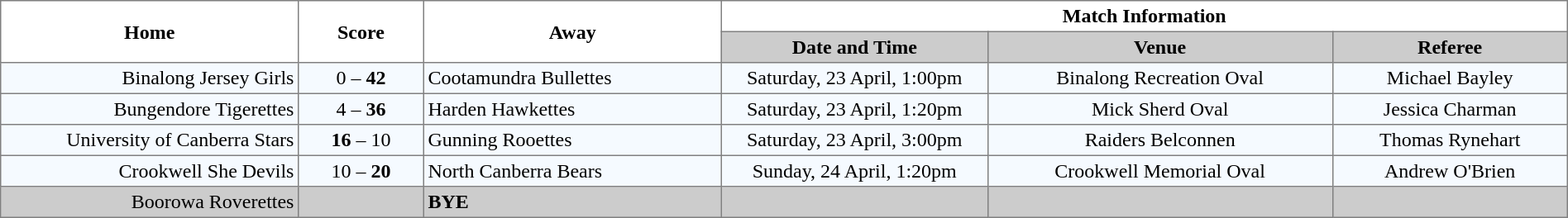<table border="1" cellpadding="3" cellspacing="0" width="100%" style="border-collapse:collapse;  text-align:center;">
<tr>
<th rowspan="2" width="19%">Home</th>
<th rowspan="2" width="8%">Score</th>
<th rowspan="2" width="19%">Away</th>
<th colspan="3">Match Information</th>
</tr>
<tr style="background:#CCCCCC">
<th width="17%">Date and Time</th>
<th width="22%">Venue</th>
<th width="50%">Referee</th>
</tr>
<tr style="text-align:center; background:#f5faff;">
<td align="right">Binalong Jersey Girls </td>
<td>0 – <strong>42</strong></td>
<td align="left"> Cootamundra Bullettes</td>
<td>Saturday, 23 April, 1:00pm</td>
<td>Binalong Recreation Oval</td>
<td>Michael Bayley</td>
</tr>
<tr style="text-align:center; background:#f5faff;">
<td align="right">Bungendore Tigerettes </td>
<td>4 – <strong>36</strong></td>
<td align="left"> Harden Hawkettes</td>
<td>Saturday, 23 April, 1:20pm</td>
<td>Mick Sherd Oval</td>
<td>Jessica Charman</td>
</tr>
<tr style="text-align:center; background:#f5faff;">
<td align="right">University of Canberra Stars </td>
<td><strong>16</strong> – 10</td>
<td align="left"> Gunning Rooettes</td>
<td>Saturday, 23 April, 3:00pm</td>
<td>Raiders Belconnen</td>
<td>Thomas Rynehart</td>
</tr>
<tr style="text-align:center; background:#f5faff;">
<td align="right">Crookwell She Devils </td>
<td>10 – <strong>20</strong></td>
<td align="left"> North Canberra Bears</td>
<td>Sunday, 24 April, 1:20pm</td>
<td>Crookwell Memorial Oval</td>
<td>Andrew O'Brien</td>
</tr>
<tr style="text-align:center; background:#CCCCCC;">
<td align="right">Boorowa Roverettes </td>
<td></td>
<td align="left"><strong>BYE</strong></td>
<td></td>
<td></td>
<td></td>
</tr>
</table>
